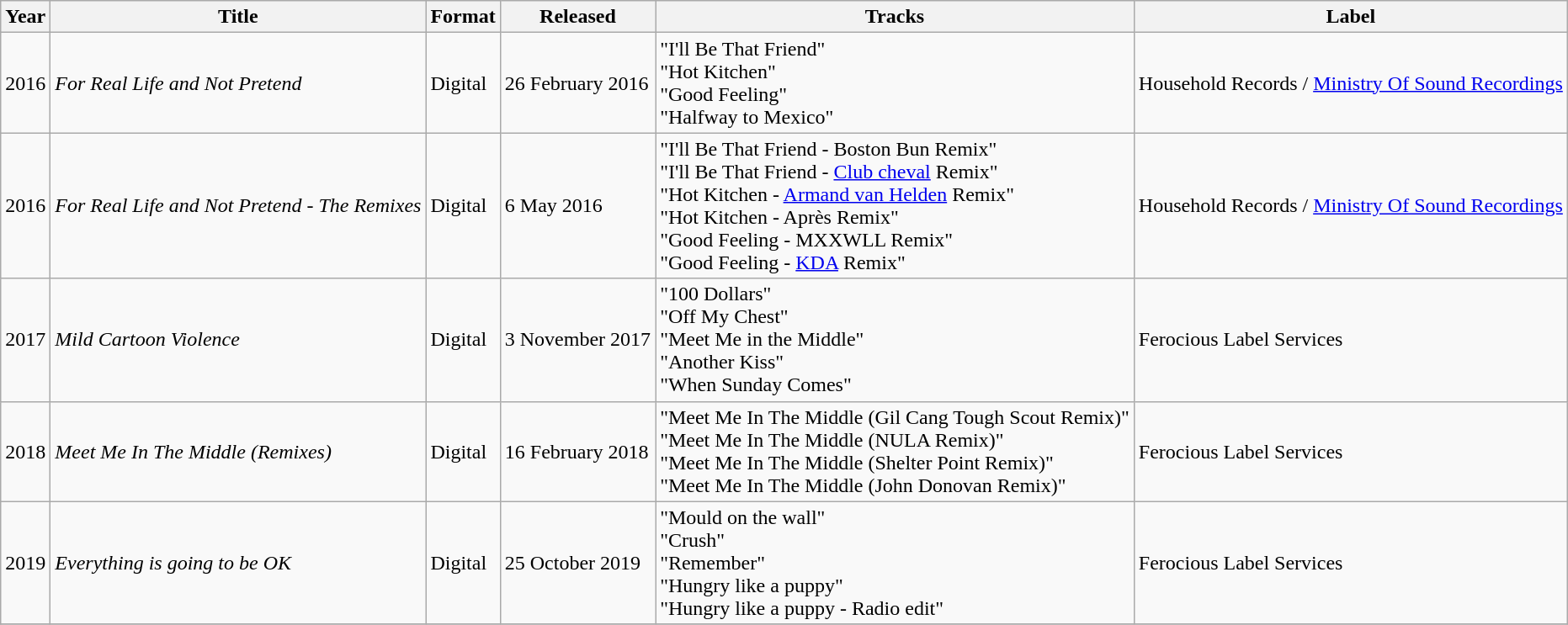<table class="wikitable">
<tr>
<th>Year</th>
<th>Title</th>
<th>Format</th>
<th>Released</th>
<th>Tracks</th>
<th>Label</th>
</tr>
<tr>
<td>2016</td>
<td><em>For Real Life and Not Pretend</em></td>
<td>Digital</td>
<td>26 February 2016</td>
<td>"I'll Be That Friend" <br>"Hot Kitchen"<br>"Good Feeling" <br>"Halfway to Mexico"</td>
<td>Household Records / <a href='#'>Ministry Of Sound Recordings</a></td>
</tr>
<tr>
<td>2016</td>
<td><em>For Real Life and Not Pretend - The Remixes</em></td>
<td>Digital</td>
<td>6 May 2016</td>
<td>"I'll Be That Friend - Boston Bun Remix"<br>"I'll Be That Friend - <a href='#'>Club cheval</a> Remix"<br>"Hot Kitchen - <a href='#'>Armand van Helden</a> Remix"<br>"Hot Kitchen - Après Remix"<br>"Good Feeling - MXXWLL Remix"<br>"Good Feeling - <a href='#'>KDA</a> Remix"</td>
<td>Household Records / <a href='#'>Ministry Of Sound Recordings</a></td>
</tr>
<tr>
<td>2017</td>
<td><em>Mild Cartoon Violence</em></td>
<td>Digital</td>
<td>3 November 2017</td>
<td>"100 Dollars"<br>"Off My Chest"<br>"Meet Me in the Middle"<br>"Another Kiss"<br>"When Sunday Comes"</td>
<td>Ferocious Label Services</td>
</tr>
<tr>
<td>2018</td>
<td><em>Meet Me In The Middle (Remixes)</em></td>
<td>Digital</td>
<td>16 February 2018</td>
<td>"Meet Me In The Middle (Gil Cang Tough Scout Remix)"<br>"Meet Me In The Middle (NULA Remix)"<br>"Meet Me In The Middle (Shelter Point Remix)"<br>"Meet Me In The Middle (John Donovan Remix)"</td>
<td>Ferocious Label Services</td>
</tr>
<tr>
<td>2019</td>
<td><em>Everything is going to be OK</em></td>
<td>Digital</td>
<td>25 October 2019</td>
<td>"Mould on the wall"<br>"Crush"<br>"Remember"<br>"Hungry like a puppy"<br>"Hungry like a puppy - Radio edit"</td>
<td>Ferocious Label Services</td>
</tr>
<tr>
</tr>
</table>
